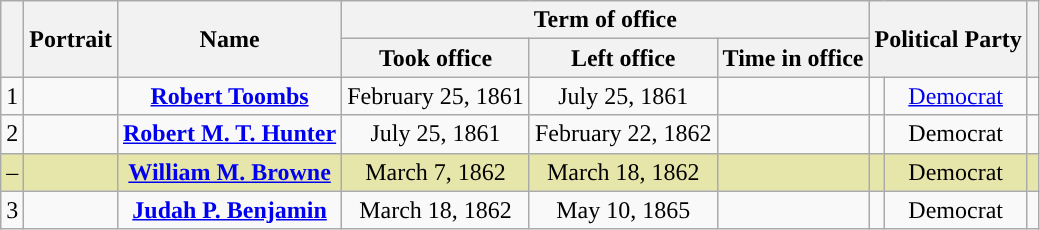<table class="wikitable" style="text-align:center;">
<tr>
<th rowspan=2></th>
<th rowspan=2>Portrait</th>
<th rowspan=2>Name<br></th>
<th colspan=3>Term of office</th>
<th colspan=2 rowspan=2>Political Party</th>
<th rowspan=2></th>
</tr>
<tr>
<th>Took office</th>
<th>Left office</th>
<th>Time in office</th>
</tr>
<tr>
<td>1</td>
<td></td>
<td><strong><a href='#'>Robert Toombs</a></strong><br></td>
<td>February 25, 1861</td>
<td>July 25, 1861</td>
<td></td>
<td style="background-color: "></td>
<td><a href='#'>Democrat</a></td>
<td></td>
</tr>
<tr>
<td>2</td>
<td></td>
<td><strong><a href='#'>Robert M. T. Hunter</a></strong><br></td>
<td>July 25, 1861</td>
<td>February 22, 1862</td>
<td></td>
<td style="background-color: "></td>
<td>Democrat</td>
<td></td>
</tr>
<tr style="background-color: #E6E6AA" |>
<td>–</td>
<td></td>
<td><strong><a href='#'>William M. Browne</a></strong><br></td>
<td>March 7, 1862</td>
<td>March 18, 1862</td>
<td></td>
<td style="background-color: "></td>
<td>Democrat</td>
<td></td>
</tr>
<tr>
<td>3</td>
<td></td>
<td><strong><a href='#'>Judah P. Benjamin</a></strong><br></td>
<td>March 18, 1862</td>
<td>May 10, 1865</td>
<td></td>
<td style="background-color: "></td>
<td>Democrat</td>
<td></td>
</tr>
</table>
